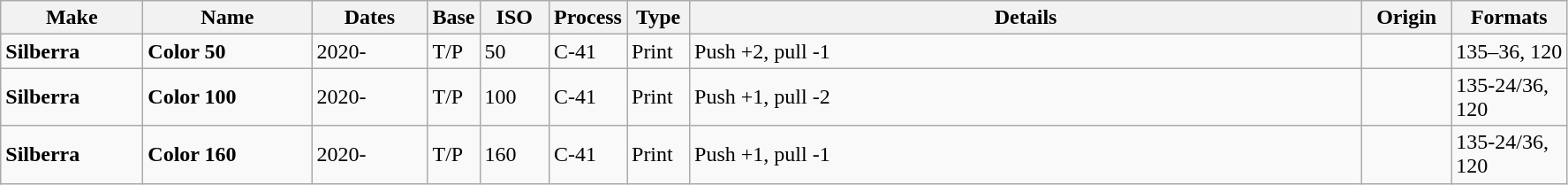<table class="wikitable">
<tr>
<th scope="col" style="width: 100px;">Make</th>
<th scope="col" style="width: 120px;">Name</th>
<th scope="col" style="width: 80px;">Dates</th>
<th scope="col" style="width: 30px;">Base</th>
<th scope="col" style="width: 45px;">ISO</th>
<th scope="col" style="width: 40px;">Process</th>
<th scope="col" style="width: 40px;">Type</th>
<th scope="col" style="width: 500px;">Details</th>
<th scope="col" style="width: 60px;">Origin</th>
<th scope="col" style="width: 80px;">Formats</th>
</tr>
<tr>
<td><strong>Silberra</strong></td>
<td><strong>Color 50 </strong></td>
<td>2020-</td>
<td>T/P</td>
<td>50</td>
<td>C-41</td>
<td>Print</td>
<td>Push +2, pull -1</td>
<td></td>
<td>135–36, 120</td>
</tr>
<tr>
<td><strong>Silberra</strong></td>
<td><strong>Color 100 </strong></td>
<td>2020-</td>
<td>T/P</td>
<td>100</td>
<td>C-41</td>
<td>Print</td>
<td>Push +1, pull -2</td>
<td></td>
<td>135-24/36, 120</td>
</tr>
<tr>
<td><strong>Silberra</strong></td>
<td><strong>Color 160 </strong></td>
<td>2020-</td>
<td>T/P</td>
<td>160</td>
<td>C-41</td>
<td>Print</td>
<td>Push +1, pull -1</td>
<td></td>
<td>135-24/36, 120</td>
</tr>
</table>
